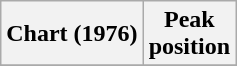<table class="wikitable sortable plainrowheaders">
<tr>
<th>Chart (1976)</th>
<th>Peak<br>position</th>
</tr>
<tr>
</tr>
</table>
